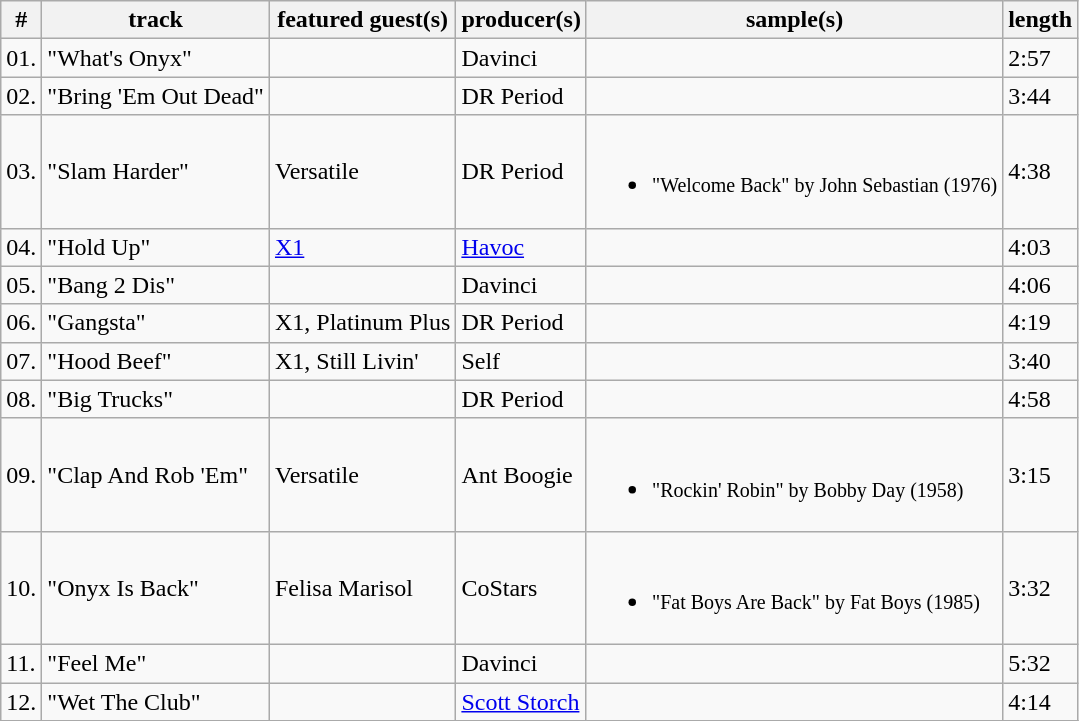<table class="wikitable">
<tr>
<th>#</th>
<th>track</th>
<th>featured guest(s)</th>
<th>producer(s)</th>
<th>sample(s)</th>
<th>length</th>
</tr>
<tr>
<td>01.</td>
<td>"What's Onyx"</td>
<td></td>
<td>Davinci</td>
<td></td>
<td>2:57</td>
</tr>
<tr>
<td>02.</td>
<td>"Bring 'Em Out Dead"</td>
<td></td>
<td>DR Period</td>
<td></td>
<td>3:44</td>
</tr>
<tr>
<td>03.</td>
<td>"Slam Harder"</td>
<td>Versatile</td>
<td>DR Period</td>
<td><br><ul><li><small>"Welcome Back" by John Sebastian (1976)</small></li></ul></td>
<td>4:38</td>
</tr>
<tr>
<td>04.</td>
<td>"Hold Up"</td>
<td><a href='#'>X1</a></td>
<td><a href='#'>Havoc</a></td>
<td></td>
<td>4:03</td>
</tr>
<tr>
<td>05.</td>
<td>"Bang 2 Dis"</td>
<td></td>
<td>Davinci</td>
<td></td>
<td>4:06</td>
</tr>
<tr>
<td>06.</td>
<td>"Gangsta"</td>
<td>X1, Platinum Plus</td>
<td>DR Period</td>
<td></td>
<td>4:19</td>
</tr>
<tr>
<td>07.</td>
<td>"Hood Beef"</td>
<td>X1, Still Livin'</td>
<td>Self</td>
<td></td>
<td>3:40</td>
</tr>
<tr>
<td>08.</td>
<td>"Big Trucks"</td>
<td></td>
<td>DR Period</td>
<td></td>
<td>4:58</td>
</tr>
<tr>
<td>09.</td>
<td>"Clap And Rob 'Em"</td>
<td>Versatile</td>
<td>Ant Boogie</td>
<td><br><ul><li><small>"Rockin' Robin" by Bobby Day (1958)</small></li></ul></td>
<td>3:15</td>
</tr>
<tr>
<td>10.</td>
<td>"Onyx Is Back"</td>
<td>Felisa Marisol</td>
<td>CoStars</td>
<td><br><ul><li><small>"Fat Boys Are Back" by Fat Boys (1985)</small></li></ul></td>
<td>3:32</td>
</tr>
<tr>
<td>11.</td>
<td>"Feel Me"</td>
<td></td>
<td>Davinci</td>
<td></td>
<td>5:32</td>
</tr>
<tr>
<td>12.</td>
<td>"Wet The Club"</td>
<td></td>
<td><a href='#'>Scott Storch</a></td>
<td></td>
<td>4:14</td>
</tr>
<tr>
</tr>
</table>
